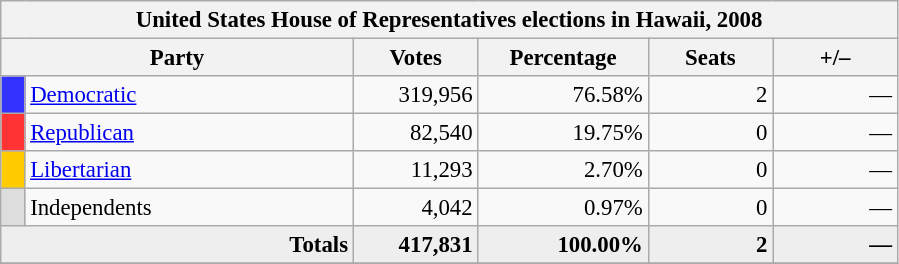<table class="wikitable" style="font-size: 95%;">
<tr>
<th colspan="6">United States House of Representatives elections in Hawaii, 2008</th>
</tr>
<tr>
<th colspan=2 style="width: 15em">Party</th>
<th style="width: 5em">Votes</th>
<th style="width: 7em">Percentage</th>
<th style="width: 5em">Seats</th>
<th style="width: 5em">+/–</th>
</tr>
<tr>
<th style="background-color:#3333FF; width: 3px"></th>
<td style="width: 130px"><a href='#'>Democratic</a></td>
<td align="right">319,956</td>
<td align="right">76.58%</td>
<td align="right">2</td>
<td align="right">—</td>
</tr>
<tr>
<th style="background-color:#FF3333; width: 3px"></th>
<td style="width: 130px"><a href='#'>Republican</a></td>
<td align="right">82,540</td>
<td align="right">19.75%</td>
<td align="right">0</td>
<td align="right">—</td>
</tr>
<tr>
<th style="background-color:#FFCC00; width: 3px"></th>
<td style="width: 130px"><a href='#'>Libertarian</a></td>
<td align="right">11,293</td>
<td align="right">2.70%</td>
<td align="right">0</td>
<td align="right">—</td>
</tr>
<tr>
<th style="background-color:#DDDDDD; width: 3px"></th>
<td style="width: 130px">Independents</td>
<td align="right">4,042</td>
<td align="right">0.97%</td>
<td align="right">0</td>
<td align="right">—</td>
</tr>
<tr bgcolor="#EEEEEE">
<td colspan="2" align="right"><strong>Totals</strong></td>
<td align="right"><strong>417,831</strong></td>
<td align="right"><strong>100.00%</strong></td>
<td align="right"><strong>2</strong></td>
<td align="right"><strong>—</strong></td>
</tr>
<tr bgcolor="#EEEEEE">
</tr>
</table>
